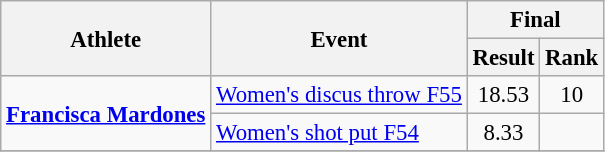<table class=wikitable style="font-size:95%">
<tr>
<th rowspan="2">Athlete</th>
<th rowspan="2">Event</th>
<th colspan="3">Final</th>
</tr>
<tr>
<th>Result</th>
<th>Rank</th>
</tr>
<tr align=center>
<td rowspan="2" align=left><strong><a href='#'>Francisca Mardones</a></strong></td>
<td align=left><a href='#'>Women's discus throw F55</a></td>
<td>18.53</td>
<td>10</td>
</tr>
<tr align=center>
<td align=left><a href='#'>Women's shot put F54</a></td>
<td>8.33</td>
<td></td>
</tr>
<tr>
</tr>
</table>
